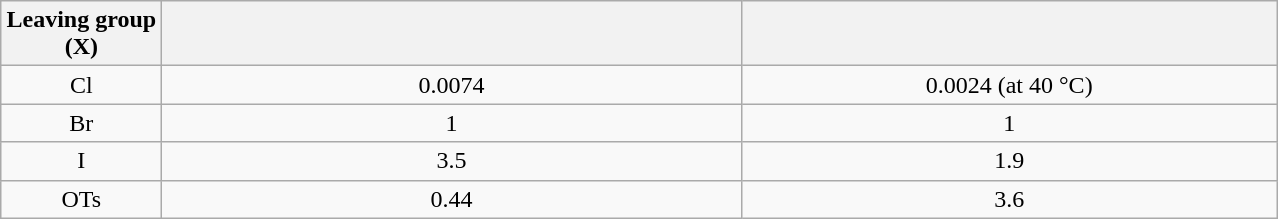<table class="wikitable" style="margin: 1em auto 1em auto;">
<tr>
<th scope="col" width="100px">Leaving group (X)</th>
<th scope="col" width="350px" style="padding-left: 2em"></th>
<th scope="col" width="350px"></th>
</tr>
<tr align="center">
<td>Cl</td>
<td>0.0074</td>
<td>0.0024 (at 40 °C)</td>
</tr>
<tr align="center">
<td>Br</td>
<td>1</td>
<td>1</td>
</tr>
<tr align="center">
<td>I</td>
<td>3.5</td>
<td>1.9</td>
</tr>
<tr align="center">
<td>OTs</td>
<td>0.44</td>
<td>3.6</td>
</tr>
</table>
